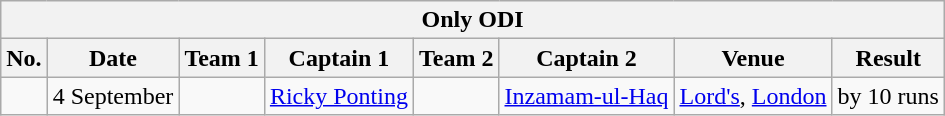<table class="wikitable">
<tr>
<th colspan="8">Only ODI</th>
</tr>
<tr>
<th>No.</th>
<th>Date</th>
<th>Team 1</th>
<th>Captain 1</th>
<th>Team 2</th>
<th>Captain 2</th>
<th>Venue</th>
<th>Result</th>
</tr>
<tr>
<td></td>
<td>4 September</td>
<td></td>
<td><a href='#'>Ricky Ponting</a></td>
<td></td>
<td><a href='#'>Inzamam-ul-Haq</a></td>
<td><a href='#'>Lord's</a>, <a href='#'>London</a></td>
<td> by 10 runs</td>
</tr>
</table>
